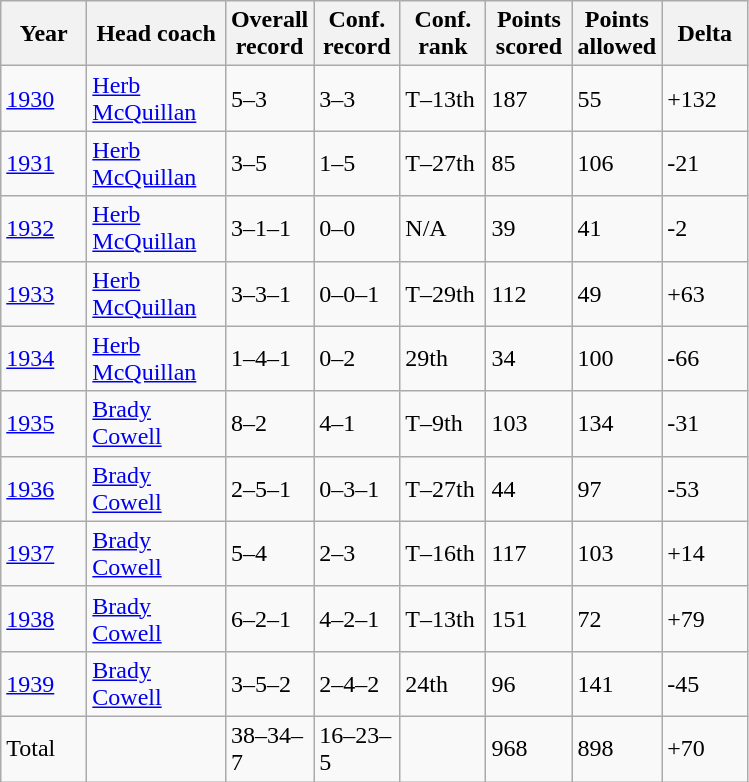<table class="sortable wikitable">
<tr>
<th width="50">Year</th>
<th width="85">Head coach</th>
<th width="50">Overall record</th>
<th width="50">Conf. record</th>
<th width="50">Conf. rank</th>
<th width="50">Points scored</th>
<th width="50">Points allowed</th>
<th width="50">Delta</th>
</tr>
<tr align="left" bgcolor="">
<td><a href='#'>1930</a></td>
<td><a href='#'>Herb McQuillan</a></td>
<td>5–3</td>
<td>3–3</td>
<td>T–13th</td>
<td>187</td>
<td>55</td>
<td>+132</td>
</tr>
<tr align="left" bgcolor="">
<td><a href='#'>1931</a></td>
<td><a href='#'>Herb McQuillan</a></td>
<td>3–5</td>
<td>1–5</td>
<td>T–27th</td>
<td>85</td>
<td>106</td>
<td>-21</td>
</tr>
<tr align="left" bgcolor="">
<td><a href='#'>1932</a></td>
<td><a href='#'>Herb McQuillan</a></td>
<td>3–1–1</td>
<td>0–0</td>
<td>N/A</td>
<td>39</td>
<td>41</td>
<td>-2</td>
</tr>
<tr align="left" bgcolor="">
<td><a href='#'>1933</a></td>
<td><a href='#'>Herb McQuillan</a></td>
<td>3–3–1</td>
<td>0–0–1</td>
<td>T–29th</td>
<td>112</td>
<td>49</td>
<td>+63</td>
</tr>
<tr align="left" bgcolor="">
<td><a href='#'>1934</a></td>
<td><a href='#'>Herb McQuillan</a></td>
<td>1–4–1</td>
<td>0–2</td>
<td>29th</td>
<td>34</td>
<td>100</td>
<td>-66</td>
</tr>
<tr align="left" bgcolor="">
<td><a href='#'>1935</a></td>
<td><a href='#'>Brady Cowell</a></td>
<td>8–2</td>
<td>4–1</td>
<td>T–9th</td>
<td>103</td>
<td>134</td>
<td>-31</td>
</tr>
<tr align="left" bgcolor="">
<td><a href='#'>1936</a></td>
<td><a href='#'>Brady Cowell</a></td>
<td>2–5–1</td>
<td>0–3–1</td>
<td>T–27th</td>
<td>44</td>
<td>97</td>
<td>-53</td>
</tr>
<tr align="left" bgcolor="">
<td><a href='#'>1937</a></td>
<td><a href='#'>Brady Cowell</a></td>
<td>5–4</td>
<td>2–3</td>
<td>T–16th</td>
<td>117</td>
<td>103</td>
<td>+14</td>
</tr>
<tr align="left" bgcolor="">
<td><a href='#'>1938</a></td>
<td><a href='#'>Brady Cowell</a></td>
<td>6–2–1</td>
<td>4–2–1</td>
<td>T–13th</td>
<td>151</td>
<td>72</td>
<td>+79</td>
</tr>
<tr align="left" bgcolor="">
<td><a href='#'>1939</a></td>
<td><a href='#'>Brady Cowell</a></td>
<td>3–5–2</td>
<td>2–4–2</td>
<td>24th</td>
<td>96</td>
<td>141</td>
<td>-45</td>
</tr>
<tr align="left" bgcolor="">
<td>Total</td>
<td></td>
<td>38–34–7</td>
<td>16–23–5</td>
<td></td>
<td>968</td>
<td>898</td>
<td>+70</td>
</tr>
</table>
